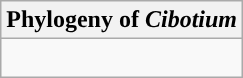<table class="wikitable">
<tr>
<th colspan=1>Phylogeny of <em>Cibotium</em></th>
</tr>
<tr>
<td style="vertical-align:top"><br></td>
</tr>
</table>
